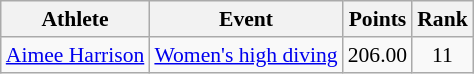<table class=wikitable style="font-size:90%;">
<tr>
<th>Athlete</th>
<th>Event</th>
<th>Points</th>
<th>Rank</th>
</tr>
<tr align=center>
<td align=left><a href='#'>Aimee Harrison</a></td>
<td align=left rowspan=2><a href='#'>Women's high diving</a></td>
<td>206.00</td>
<td>11</td>
</tr>
</table>
